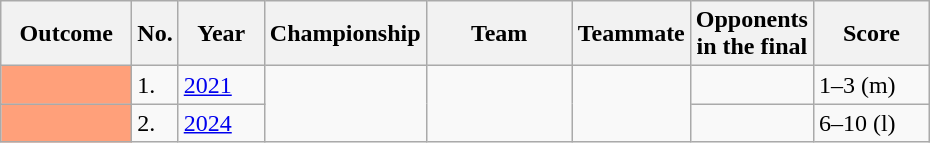<table class="sortable wikitable">
<tr>
<th style="width:80px;"><strong>Outcome</strong></th>
<th style="width:20px;"><strong>No.</strong></th>
<th style="width:50px;"><strong>Year</strong></th>
<th style="width:0px;"><strong>Championship</strong></th>
<th style="width:90px;"><strong>Team</strong></th>
<th style="width:0px;"><strong>Teammate</strong></th>
<th style="width:0px;"><strong>Opponents in the final</strong></th>
<th style="width:70px;"><strong>Score</strong></th>
</tr>
<tr style=>
<td style="background:#ffa07a;"></td>
<td>1.</td>
<td><a href='#'>2021</a></td>
<td rowspan=2></td>
<td rowspan=2></td>
<td rowspan=2></td>
<td></td>
<td>1–3 (m)</td>
</tr>
<tr style=>
<td style="background:#ffa07a;"></td>
<td>2.</td>
<td><a href='#'>2024</a></td>
<td></td>
<td>6–10 (l)</td>
</tr>
</table>
